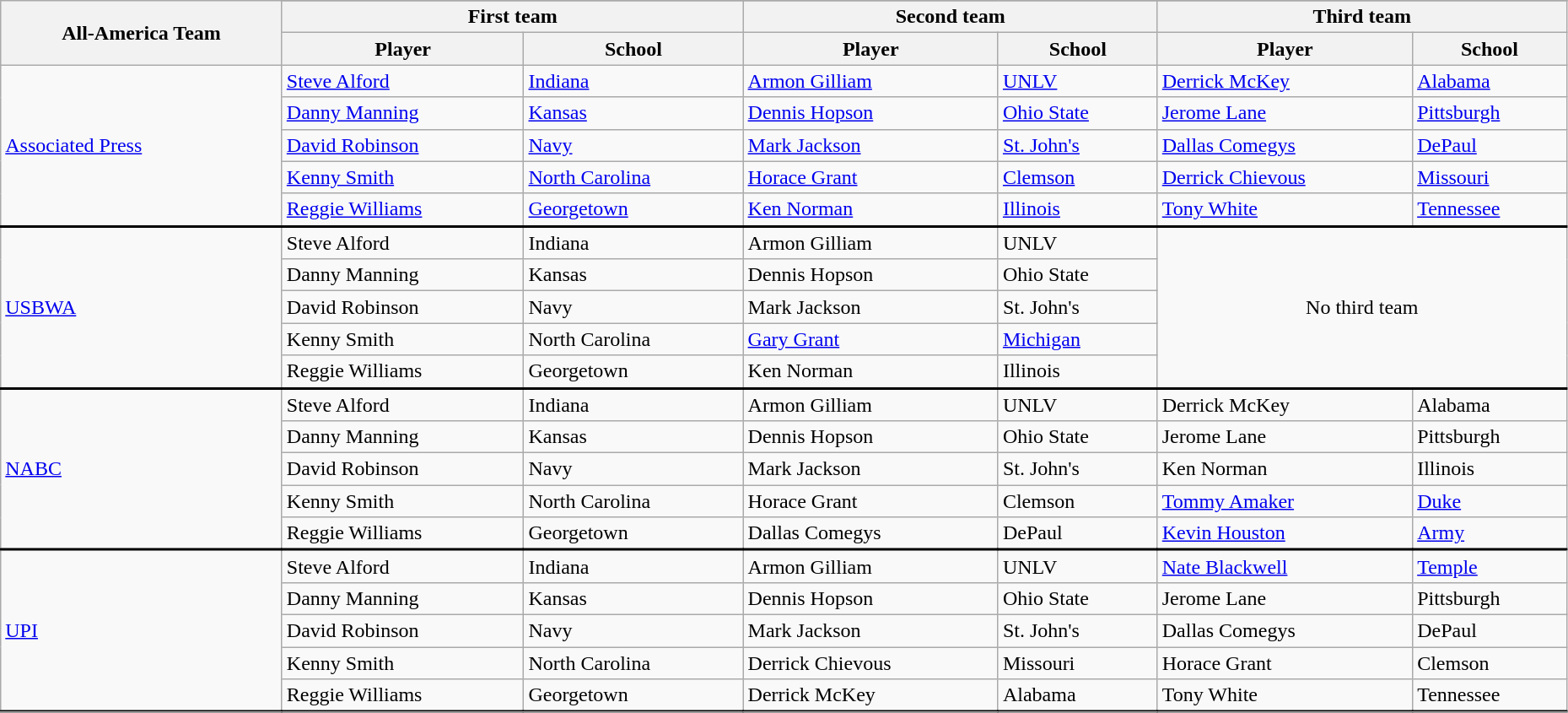<table class="wikitable" style="width:98%;">
<tr>
<th rowspan=3>All-America Team</th>
</tr>
<tr>
<th colspan=2>First team</th>
<th colspan=2>Second team</th>
<th colspan=2>Third team</th>
</tr>
<tr>
<th>Player</th>
<th>School</th>
<th>Player</th>
<th>School</th>
<th>Player</th>
<th>School</th>
</tr>
<tr>
<td rowspan=5><a href='#'>Associated Press</a></td>
<td><a href='#'>Steve Alford</a></td>
<td><a href='#'>Indiana</a></td>
<td><a href='#'>Armon Gilliam</a></td>
<td><a href='#'>UNLV</a></td>
<td><a href='#'>Derrick McKey</a></td>
<td><a href='#'>Alabama</a></td>
</tr>
<tr>
<td><a href='#'>Danny Manning</a></td>
<td><a href='#'>Kansas</a></td>
<td><a href='#'>Dennis Hopson</a></td>
<td><a href='#'>Ohio State</a></td>
<td><a href='#'>Jerome Lane</a></td>
<td><a href='#'>Pittsburgh</a></td>
</tr>
<tr>
<td><a href='#'>David Robinson</a></td>
<td><a href='#'>Navy</a></td>
<td><a href='#'>Mark Jackson</a></td>
<td><a href='#'>St. John's</a></td>
<td><a href='#'>Dallas Comegys</a></td>
<td><a href='#'>DePaul</a></td>
</tr>
<tr>
<td><a href='#'>Kenny Smith</a></td>
<td><a href='#'>North Carolina</a></td>
<td><a href='#'>Horace Grant</a></td>
<td><a href='#'>Clemson</a></td>
<td><a href='#'>Derrick Chievous</a></td>
<td><a href='#'>Missouri</a></td>
</tr>
<tr>
<td><a href='#'>Reggie Williams</a></td>
<td><a href='#'>Georgetown</a></td>
<td><a href='#'>Ken Norman</a></td>
<td><a href='#'>Illinois</a></td>
<td><a href='#'>Tony White</a></td>
<td><a href='#'>Tennessee</a></td>
</tr>
<tr style = "border-top:2px solid black;">
<td rowspan=5><a href='#'>USBWA</a></td>
<td>Steve Alford</td>
<td>Indiana</td>
<td>Armon Gilliam</td>
<td>UNLV</td>
<td rowspan=5 colspan=3 align=center>No third team</td>
</tr>
<tr>
<td>Danny Manning</td>
<td>Kansas</td>
<td>Dennis Hopson</td>
<td>Ohio State</td>
</tr>
<tr>
<td>David Robinson</td>
<td>Navy</td>
<td>Mark Jackson</td>
<td>St. John's</td>
</tr>
<tr>
<td>Kenny Smith</td>
<td>North Carolina</td>
<td><a href='#'>Gary Grant</a></td>
<td><a href='#'>Michigan</a></td>
</tr>
<tr>
<td>Reggie Williams</td>
<td>Georgetown</td>
<td>Ken Norman</td>
<td>Illinois</td>
</tr>
<tr style = "border-top:2px solid black;">
<td rowspan=5><a href='#'>NABC</a></td>
<td>Steve Alford</td>
<td>Indiana</td>
<td>Armon Gilliam</td>
<td>UNLV</td>
<td>Derrick McKey</td>
<td>Alabama</td>
</tr>
<tr>
<td>Danny Manning</td>
<td>Kansas</td>
<td>Dennis Hopson</td>
<td>Ohio State</td>
<td>Jerome Lane</td>
<td>Pittsburgh</td>
</tr>
<tr>
<td>David Robinson</td>
<td>Navy</td>
<td>Mark Jackson</td>
<td>St. John's</td>
<td>Ken Norman</td>
<td>Illinois</td>
</tr>
<tr>
<td>Kenny Smith</td>
<td>North Carolina</td>
<td>Horace Grant</td>
<td>Clemson</td>
<td><a href='#'>Tommy Amaker</a></td>
<td><a href='#'>Duke</a></td>
</tr>
<tr>
<td>Reggie Williams</td>
<td>Georgetown</td>
<td>Dallas Comegys</td>
<td>DePaul</td>
<td><a href='#'>Kevin Houston</a></td>
<td><a href='#'>Army</a></td>
</tr>
<tr style = "border-top:2px solid black;">
<td rowspan=5><a href='#'>UPI</a></td>
<td>Steve Alford</td>
<td>Indiana</td>
<td>Armon Gilliam</td>
<td>UNLV</td>
<td><a href='#'>Nate Blackwell</a></td>
<td><a href='#'>Temple</a></td>
</tr>
<tr>
<td>Danny Manning</td>
<td>Kansas</td>
<td>Dennis Hopson</td>
<td>Ohio State</td>
<td>Jerome Lane</td>
<td>Pittsburgh</td>
</tr>
<tr>
<td>David Robinson</td>
<td>Navy</td>
<td>Mark Jackson</td>
<td>St. John's</td>
<td>Dallas Comegys</td>
<td>DePaul</td>
</tr>
<tr>
<td>Kenny Smith</td>
<td>North Carolina</td>
<td>Derrick Chievous</td>
<td>Missouri</td>
<td>Horace Grant</td>
<td>Clemson</td>
</tr>
<tr>
<td>Reggie Williams</td>
<td>Georgetown</td>
<td>Derrick McKey</td>
<td>Alabama</td>
<td>Tony White</td>
<td>Tennessee</td>
</tr>
<tr style = "border-top:2px solid black;">
</tr>
</table>
